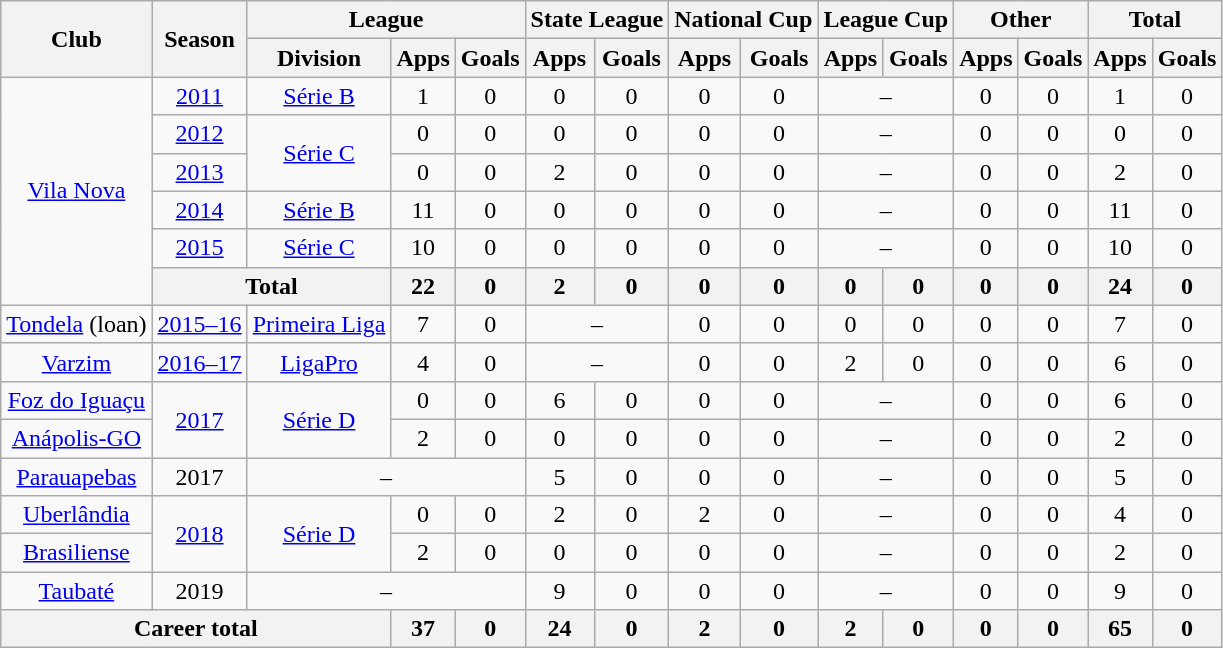<table class="wikitable" style="text-align: center">
<tr>
<th rowspan="2">Club</th>
<th rowspan="2">Season</th>
<th colspan="3">League</th>
<th colspan="2">State League</th>
<th colspan="2">National Cup</th>
<th colspan="2">League Cup</th>
<th colspan="2">Other</th>
<th colspan="2">Total</th>
</tr>
<tr>
<th>Division</th>
<th>Apps</th>
<th>Goals</th>
<th>Apps</th>
<th>Goals</th>
<th>Apps</th>
<th>Goals</th>
<th>Apps</th>
<th>Goals</th>
<th>Apps</th>
<th>Goals</th>
<th>Apps</th>
<th>Goals</th>
</tr>
<tr>
<td rowspan="6"><a href='#'>Vila Nova</a></td>
<td><a href='#'>2011</a></td>
<td><a href='#'>Série B</a></td>
<td>1</td>
<td>0</td>
<td>0</td>
<td>0</td>
<td>0</td>
<td>0</td>
<td colspan="2">–</td>
<td>0</td>
<td>0</td>
<td>1</td>
<td>0</td>
</tr>
<tr>
<td><a href='#'>2012</a></td>
<td rowspan="2"><a href='#'>Série C</a></td>
<td>0</td>
<td>0</td>
<td>0</td>
<td>0</td>
<td>0</td>
<td>0</td>
<td colspan="2">–</td>
<td>0</td>
<td>0</td>
<td>0</td>
<td>0</td>
</tr>
<tr>
<td><a href='#'>2013</a></td>
<td>0</td>
<td>0</td>
<td>2</td>
<td>0</td>
<td>0</td>
<td>0</td>
<td colspan="2">–</td>
<td>0</td>
<td>0</td>
<td>2</td>
<td>0</td>
</tr>
<tr>
<td><a href='#'>2014</a></td>
<td><a href='#'>Série B</a></td>
<td>11</td>
<td>0</td>
<td>0</td>
<td>0</td>
<td>0</td>
<td>0</td>
<td colspan="2">–</td>
<td>0</td>
<td>0</td>
<td>11</td>
<td>0</td>
</tr>
<tr>
<td><a href='#'>2015</a></td>
<td><a href='#'>Série C</a></td>
<td>10</td>
<td>0</td>
<td>0</td>
<td>0</td>
<td>0</td>
<td>0</td>
<td colspan="2">–</td>
<td>0</td>
<td>0</td>
<td>10</td>
<td>0</td>
</tr>
<tr>
<th colspan="2"><strong>Total</strong></th>
<th>22</th>
<th>0</th>
<th>2</th>
<th>0</th>
<th>0</th>
<th>0</th>
<th>0</th>
<th>0</th>
<th>0</th>
<th>0</th>
<th>24</th>
<th>0</th>
</tr>
<tr>
<td><a href='#'>Tondela</a> (loan)</td>
<td><a href='#'>2015–16</a></td>
<td><a href='#'>Primeira Liga</a></td>
<td>7</td>
<td>0</td>
<td colspan="2">–</td>
<td>0</td>
<td>0</td>
<td>0</td>
<td>0</td>
<td>0</td>
<td>0</td>
<td>7</td>
<td>0</td>
</tr>
<tr>
<td><a href='#'>Varzim</a></td>
<td><a href='#'>2016–17</a></td>
<td><a href='#'>LigaPro</a></td>
<td>4</td>
<td>0</td>
<td colspan="2">–</td>
<td>0</td>
<td>0</td>
<td>2</td>
<td>0</td>
<td>0</td>
<td>0</td>
<td>6</td>
<td>0</td>
</tr>
<tr>
<td><a href='#'>Foz do Iguaçu</a></td>
<td rowspan="2"><a href='#'>2017</a></td>
<td rowspan="2"><a href='#'>Série D</a></td>
<td>0</td>
<td>0</td>
<td>6</td>
<td>0</td>
<td>0</td>
<td>0</td>
<td colspan="2">–</td>
<td>0</td>
<td>0</td>
<td>6</td>
<td>0</td>
</tr>
<tr>
<td><a href='#'>Anápolis-GO</a></td>
<td>2</td>
<td>0</td>
<td>0</td>
<td>0</td>
<td>0</td>
<td>0</td>
<td colspan="2">–</td>
<td>0</td>
<td>0</td>
<td>2</td>
<td>0</td>
</tr>
<tr>
<td><a href='#'>Parauapebas</a></td>
<td>2017</td>
<td colspan="3">–</td>
<td>5</td>
<td>0</td>
<td>0</td>
<td>0</td>
<td colspan="2">–</td>
<td>0</td>
<td>0</td>
<td>5</td>
<td>0</td>
</tr>
<tr>
<td><a href='#'>Uberlândia</a></td>
<td rowspan="2"><a href='#'>2018</a></td>
<td rowspan="2"><a href='#'>Série D</a></td>
<td>0</td>
<td>0</td>
<td>2</td>
<td>0</td>
<td>2</td>
<td>0</td>
<td colspan="2">–</td>
<td>0</td>
<td>0</td>
<td>4</td>
<td>0</td>
</tr>
<tr>
<td><a href='#'>Brasiliense</a></td>
<td>2</td>
<td>0</td>
<td>0</td>
<td>0</td>
<td>0</td>
<td>0</td>
<td colspan="2">–</td>
<td>0</td>
<td>0</td>
<td>2</td>
<td>0</td>
</tr>
<tr>
<td><a href='#'>Taubaté</a></td>
<td>2019</td>
<td colspan="3">–</td>
<td>9</td>
<td>0</td>
<td>0</td>
<td>0</td>
<td colspan="2">–</td>
<td>0</td>
<td>0</td>
<td>9</td>
<td>0</td>
</tr>
<tr>
<th colspan="3"><strong>Career total</strong></th>
<th>37</th>
<th>0</th>
<th>24</th>
<th>0</th>
<th>2</th>
<th>0</th>
<th>2</th>
<th>0</th>
<th>0</th>
<th>0</th>
<th>65</th>
<th>0</th>
</tr>
</table>
